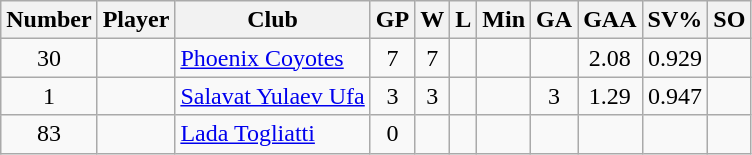<table class="wikitable sortable" style="text-align: center;">
<tr>
<th>Number</th>
<th>Player</th>
<th>Club</th>
<th>GP</th>
<th>W</th>
<th>L</th>
<th>Min</th>
<th>GA</th>
<th>GAA</th>
<th>SV%</th>
<th>SO</th>
</tr>
<tr>
<td>30</td>
<td align=left></td>
<td align=left><a href='#'>Phoenix Coyotes</a></td>
<td>7</td>
<td>7</td>
<td></td>
<td></td>
<td></td>
<td>2.08</td>
<td>0.929</td>
<td></td>
</tr>
<tr>
<td>1</td>
<td align=left></td>
<td align=left><a href='#'>Salavat Yulaev Ufa</a></td>
<td>3</td>
<td>3</td>
<td></td>
<td></td>
<td>3</td>
<td>1.29</td>
<td>0.947</td>
<td></td>
</tr>
<tr>
<td>83</td>
<td align=left></td>
<td align=left><a href='#'>Lada Togliatti</a></td>
<td>0</td>
<td></td>
<td></td>
<td></td>
<td></td>
<td></td>
<td></td>
<td></td>
</tr>
</table>
